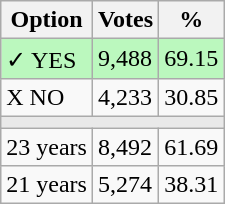<table class="wikitable">
<tr>
<th>Option</th>
<th>Votes</th>
<th>%</th>
</tr>
<tr>
<td style=background:#bbf8be>✓ YES</td>
<td style=background:#bbf8be>9,488</td>
<td style=background:#bbf8be>69.15</td>
</tr>
<tr>
<td>X NO</td>
<td>4,233</td>
<td>30.85</td>
</tr>
<tr>
<td colspan="3" bgcolor="#E9E9E9"></td>
</tr>
<tr>
<td>23 years</td>
<td>8,492</td>
<td>61.69</td>
</tr>
<tr>
<td>21 years</td>
<td>5,274</td>
<td>38.31</td>
</tr>
</table>
